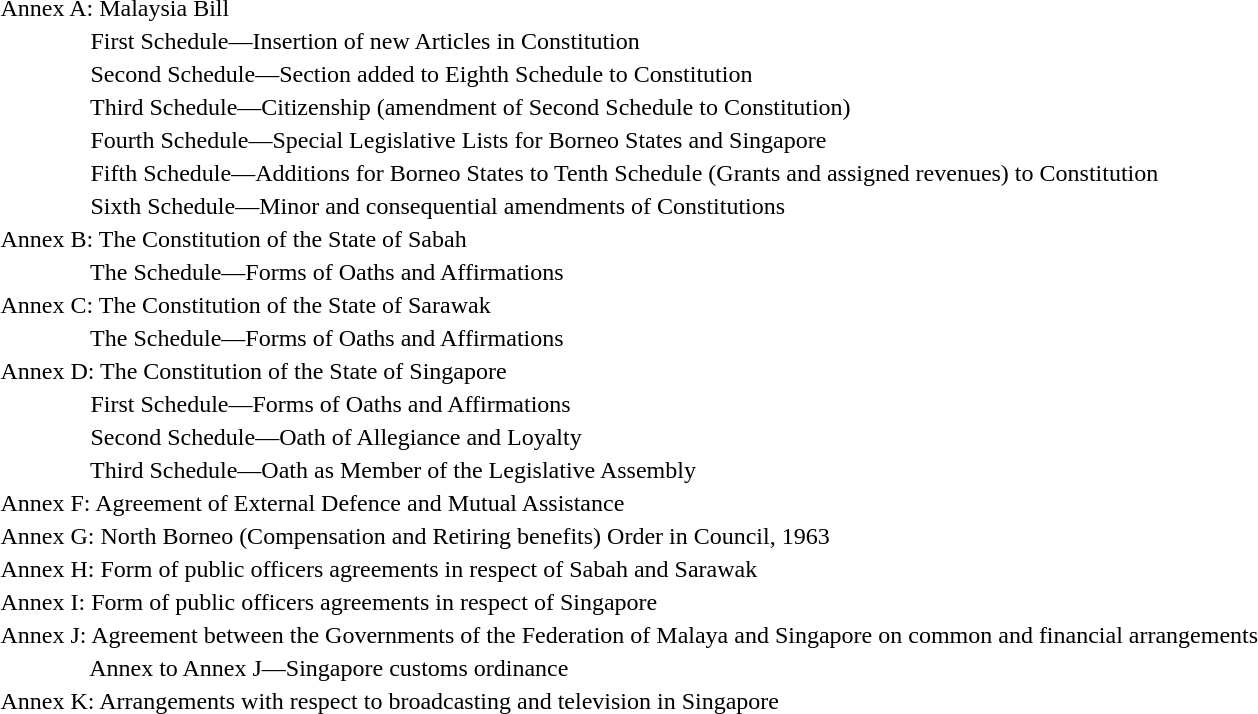<table>
<tr>
<td>Annex A: Malaysia Bill</td>
</tr>
<tr>
<td>               First Schedule—Insertion of new Articles in Constitution</td>
</tr>
<tr>
<td>               Second Schedule—Section added to Eighth Schedule to Constitution</td>
</tr>
<tr>
<td>               Third Schedule—Citizenship (amendment of Second Schedule to Constitution)</td>
</tr>
<tr>
<td>               Fourth Schedule—Special Legislative Lists for Borneo States and Singapore</td>
</tr>
<tr>
<td>               Fifth Schedule—Additions for Borneo States to Tenth Schedule (Grants and assigned revenues) to Constitution</td>
</tr>
<tr>
<td>               Sixth Schedule—Minor and consequential amendments of Constitutions</td>
</tr>
<tr>
<td>Annex B: The Constitution of the State of Sabah</td>
</tr>
<tr>
<td>               The Schedule—Forms of Oaths and Affirmations</td>
</tr>
<tr>
<td>Annex C: The Constitution of the State of Sarawak</td>
</tr>
<tr>
<td>               The Schedule—Forms of Oaths and Affirmations</td>
</tr>
<tr>
<td>Annex D: The Constitution of the State of Singapore</td>
</tr>
<tr>
<td>               First Schedule—Forms of Oaths and Affirmations</td>
</tr>
<tr>
<td>               Second Schedule—Oath of Allegiance and Loyalty</td>
</tr>
<tr>
<td>               Third Schedule—Oath as Member of the Legislative Assembly</td>
</tr>
<tr>
<td>Annex F: Agreement of External Defence and Mutual Assistance</td>
</tr>
<tr>
<td>Annex G: North Borneo (Compensation and Retiring benefits) Order in Council, 1963</td>
</tr>
<tr>
<td>Annex H: Form of public officers agreements in respect of Sabah and Sarawak</td>
</tr>
<tr>
<td>Annex I: Form of public officers agreements in respect of Singapore</td>
</tr>
<tr>
<td>Annex J: Agreement between the Governments of the Federation of Malaya and Singapore on common and financial arrangements</td>
</tr>
<tr>
<td>               Annex to Annex J—Singapore customs ordinance</td>
</tr>
<tr>
<td>Annex K: Arrangements with respect to broadcasting and television in Singapore</td>
</tr>
</table>
